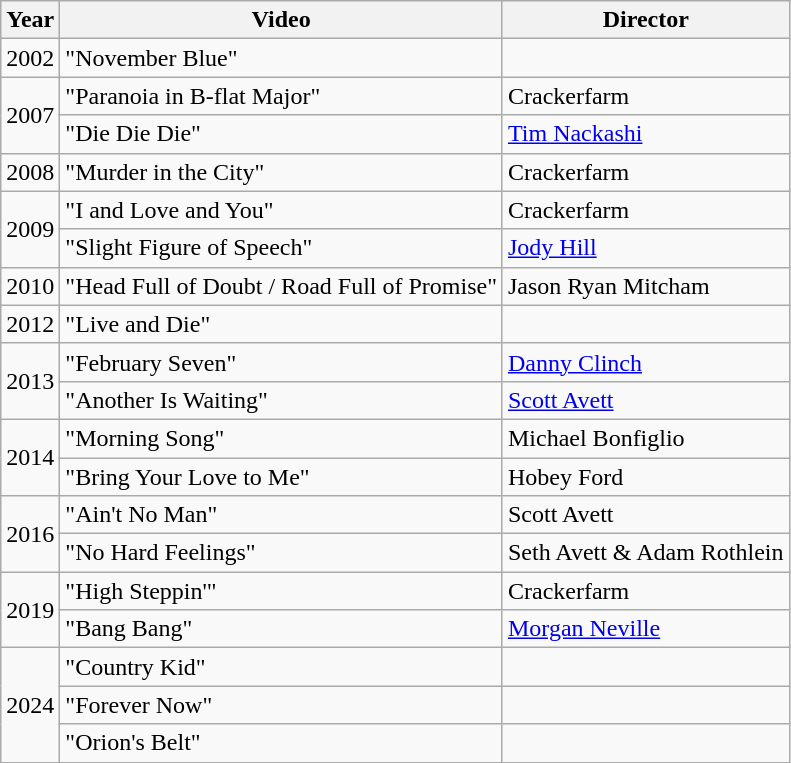<table class="wikitable">
<tr>
<th>Year</th>
<th>Video</th>
<th>Director</th>
</tr>
<tr>
<td>2002</td>
<td>"November Blue"</td>
<td></td>
</tr>
<tr>
<td rowspan="2">2007</td>
<td>"Paranoia in B-flat Major"</td>
<td>Crackerfarm</td>
</tr>
<tr>
<td>"Die Die Die"</td>
<td><a href='#'>Tim Nackashi</a></td>
</tr>
<tr>
<td>2008</td>
<td>"Murder in the City"</td>
<td>Crackerfarm</td>
</tr>
<tr>
<td rowspan="2">2009</td>
<td>"I and Love and You"</td>
<td>Crackerfarm</td>
</tr>
<tr>
<td>"Slight Figure of Speech"</td>
<td><a href='#'>Jody Hill</a></td>
</tr>
<tr>
<td>2010</td>
<td>"Head Full of Doubt / Road Full of Promise"</td>
<td>Jason Ryan Mitcham</td>
</tr>
<tr>
<td>2012</td>
<td>"Live and Die"</td>
<td></td>
</tr>
<tr>
<td rowspan="2">2013</td>
<td>"February Seven"</td>
<td><a href='#'>Danny Clinch</a></td>
</tr>
<tr>
<td>"Another Is Waiting"</td>
<td><a href='#'>Scott Avett</a></td>
</tr>
<tr>
<td rowspan="2">2014</td>
<td>"Morning Song"</td>
<td>Michael Bonfiglio</td>
</tr>
<tr>
<td>"Bring Your Love to Me"</td>
<td>Hobey Ford</td>
</tr>
<tr>
<td rowspan="2">2016</td>
<td>"Ain't No Man"</td>
<td>Scott Avett</td>
</tr>
<tr>
<td>"No Hard Feelings"</td>
<td>Seth Avett & Adam Rothlein</td>
</tr>
<tr>
<td rowspan="2">2019</td>
<td>"High Steppin'"</td>
<td>Crackerfarm</td>
</tr>
<tr>
<td>"Bang Bang"</td>
<td><a href='#'>Morgan Neville</a></td>
</tr>
<tr>
<td rowspan="3">2024</td>
<td>"Country Kid"</td>
<td></td>
</tr>
<tr>
<td>"Forever Now"</td>
<td></td>
</tr>
<tr>
<td>"Orion's Belt"</td>
<td></td>
</tr>
</table>
